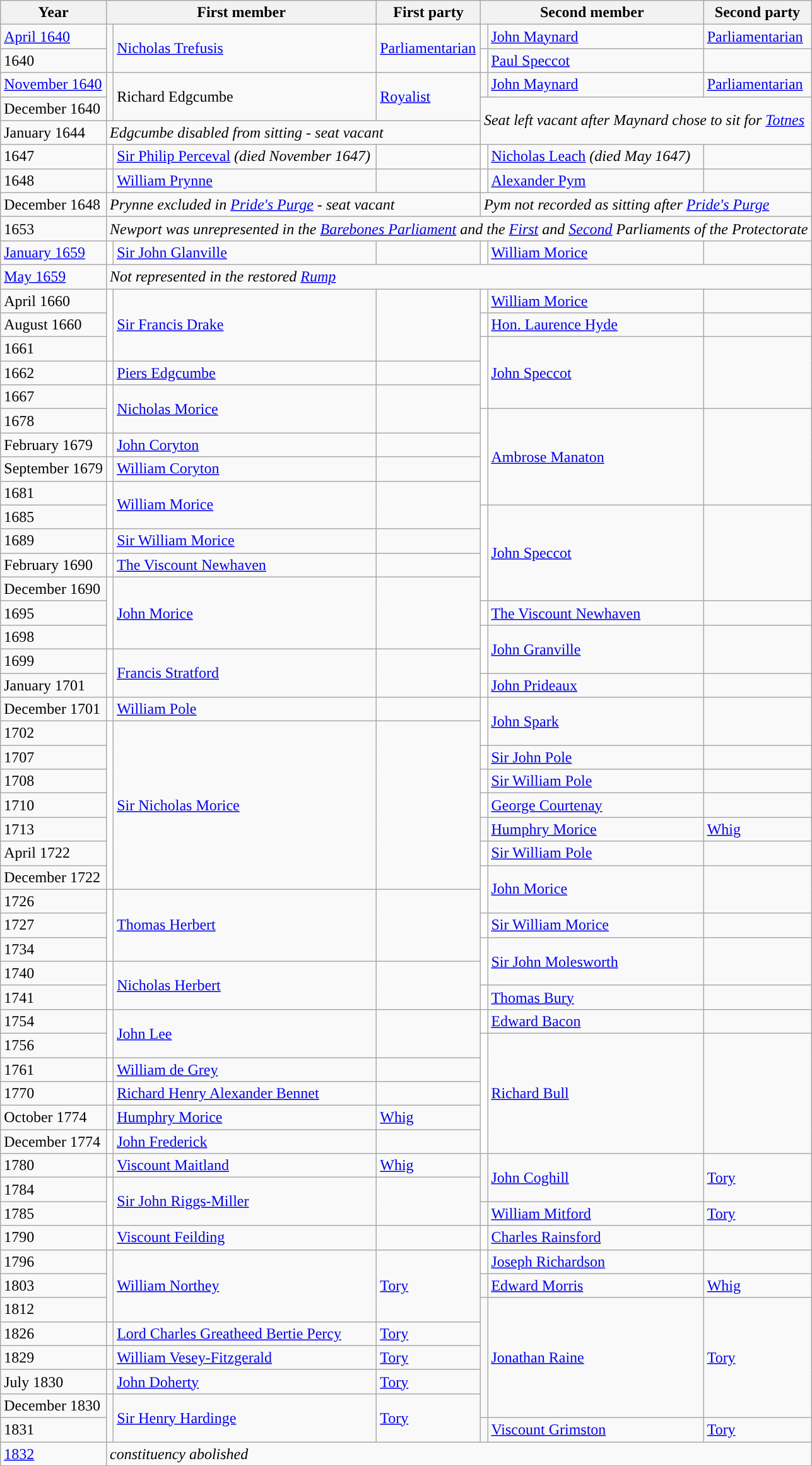<table class="wikitable">
<tr>
<th>Year</th>
<th colspan="2">First member</th>
<th>First party</th>
<th colspan="2">Second member</th>
<th>Second party</th>
</tr>
<tr>
<td><a href='#'>April 1640</a></td>
<td rowspan="2" style="color:inherit;background-color: "></td>
<td rowspan="2"><a href='#'>Nicholas Trefusis</a></td>
<td rowspan="2"><a href='#'>Parliamentarian</a></td>
<td style="color:inherit;background-color: "></td>
<td><a href='#'>John Maynard</a></td>
<td><a href='#'>Parliamentarian</a></td>
</tr>
<tr>
<td>1640</td>
<td style="color:inherit;background-color: white"></td>
<td><a href='#'>Paul Speccot</a></td>
<td></td>
</tr>
<tr>
<td><a href='#'>November 1640</a></td>
<td rowspan="2" style="color:inherit;background-color: "></td>
<td rowspan="2">Richard Edgcumbe</td>
<td rowspan="2"><a href='#'>Royalist</a></td>
<td style="color:inherit;background-color: "></td>
<td><a href='#'>John Maynard</a></td>
<td><a href='#'>Parliamentarian</a></td>
</tr>
<tr>
<td>December 1640</td>
<td rowspan="2" colspan="3"><em>Seat left vacant after Maynard chose to sit for <a href='#'>Totnes</a></em></td>
</tr>
<tr>
<td>January 1644</td>
<td colspan="3"><em>Edgcumbe disabled from sitting - seat vacant</em></td>
</tr>
<tr>
<td>1647</td>
<td style="color:inherit;background-color: white"></td>
<td><a href='#'>Sir Philip Perceval</a> <em>(died November 1647)</em></td>
<td></td>
<td style="color:inherit;background-color: white"></td>
<td><a href='#'>Nicholas Leach</a> <em>(died May 1647)</em></td>
<td></td>
</tr>
<tr>
<td>1648</td>
<td style="color:inherit;background-color: white"></td>
<td><a href='#'>William Prynne</a></td>
<td></td>
<td style="color:inherit;background-color: white"></td>
<td><a href='#'>Alexander Pym</a></td>
<td></td>
</tr>
<tr>
<td>December 1648</td>
<td colspan="3"><em>Prynne excluded in <a href='#'>Pride's Purge</a> - seat vacant</em></td>
<td colspan="3"><em>Pym not recorded as sitting after <a href='#'>Pride's Purge</a></em></td>
</tr>
<tr>
<td>1653</td>
<td colspan="6"><em>Newport was unrepresented in the <a href='#'>Barebones Parliament</a> and the <a href='#'>First</a> and <a href='#'>Second</a> Parliaments of the Protectorate</em></td>
</tr>
<tr>
<td><a href='#'>January 1659</a></td>
<td style="color:inherit;background-color: white"></td>
<td><a href='#'>Sir John Glanville</a></td>
<td></td>
<td style="color:inherit;background-color: white"></td>
<td><a href='#'>William Morice</a></td>
<td></td>
</tr>
<tr>
<td><a href='#'>May 1659</a></td>
<td colspan="6"><em>Not represented in the restored <a href='#'>Rump</a></em></td>
</tr>
<tr>
<td>April 1660</td>
<td rowspan="3" style="color:inherit;background-color: white"></td>
<td rowspan="3"><a href='#'>Sir Francis Drake</a></td>
<td rowspan="3"></td>
<td style="color:inherit;background-color: white"></td>
<td><a href='#'>William Morice</a></td>
<td></td>
</tr>
<tr>
<td>August 1660</td>
<td style="color:inherit;background-color: white"></td>
<td><a href='#'>Hon. Laurence Hyde</a></td>
<td></td>
</tr>
<tr>
<td>1661</td>
<td rowspan="3" style="color:inherit;background-color: white"></td>
<td rowspan="3"><a href='#'>John Speccot</a></td>
<td rowspan="3"></td>
</tr>
<tr>
<td>1662</td>
<td style="color:inherit;background-color: white"></td>
<td><a href='#'>Piers Edgcumbe</a></td>
<td></td>
</tr>
<tr>
<td>1667</td>
<td rowspan="2" style="color:inherit;background-color: white"></td>
<td rowspan="2"><a href='#'>Nicholas Morice</a></td>
<td rowspan="2"></td>
</tr>
<tr>
<td>1678</td>
<td rowspan="4" style="color:inherit;background-color: white"></td>
<td rowspan="4"><a href='#'>Ambrose Manaton</a></td>
<td rowspan="4"></td>
</tr>
<tr>
<td>February 1679</td>
<td style="color:inherit;background-color: white"></td>
<td><a href='#'>John Coryton</a></td>
<td></td>
</tr>
<tr>
<td>September 1679</td>
<td style="color:inherit;background-color: white"></td>
<td><a href='#'>William Coryton</a></td>
<td></td>
</tr>
<tr>
<td>1681</td>
<td rowspan="2" style="color:inherit;background-color: white"></td>
<td rowspan="2"><a href='#'>William Morice</a></td>
<td rowspan="2"></td>
</tr>
<tr>
<td>1685</td>
<td rowspan="4" style="color:inherit;background-color: white"></td>
<td rowspan="4"><a href='#'>John Speccot</a></td>
<td rowspan="4"></td>
</tr>
<tr>
<td>1689</td>
<td style="color:inherit;background-color: white"></td>
<td><a href='#'>Sir William Morice</a></td>
<td></td>
</tr>
<tr>
<td>February 1690</td>
<td style="color:inherit;background-color: white"></td>
<td><a href='#'>The Viscount Newhaven</a></td>
<td></td>
</tr>
<tr>
<td>December 1690</td>
<td rowspan="3" style="color:inherit;background-color: white"></td>
<td rowspan="3"><a href='#'>John Morice</a></td>
<td rowspan="3"></td>
</tr>
<tr>
<td>1695</td>
<td style="color:inherit;background-color: white"></td>
<td><a href='#'>The Viscount Newhaven</a></td>
<td></td>
</tr>
<tr>
<td>1698</td>
<td rowspan="2" style="color:inherit;background-color: white"></td>
<td rowspan="2"><a href='#'>John Granville</a></td>
<td rowspan="2"></td>
</tr>
<tr>
<td>1699</td>
<td rowspan="2" style="color:inherit;background-color: white"></td>
<td rowspan="2"><a href='#'>Francis Stratford</a></td>
<td rowspan="2"></td>
</tr>
<tr>
<td>January 1701</td>
<td style="color:inherit;background-color: white"></td>
<td><a href='#'>John Prideaux</a></td>
<td></td>
</tr>
<tr>
<td>December 1701</td>
<td style="color:inherit;background-color: white"></td>
<td><a href='#'>William Pole</a></td>
<td></td>
<td rowspan="2" style="color:inherit;background-color: white"></td>
<td rowspan="2"><a href='#'>John Spark</a></td>
<td rowspan="2"></td>
</tr>
<tr>
<td>1702</td>
<td rowspan="7" style="color:inherit;background-color: white"></td>
<td rowspan="7"><a href='#'>Sir Nicholas Morice</a></td>
<td rowspan="7"></td>
</tr>
<tr>
<td>1707</td>
<td style="color:inherit;background-color: white"></td>
<td><a href='#'>Sir John Pole</a></td>
<td></td>
</tr>
<tr>
<td>1708</td>
<td style="color:inherit;background-color: white"></td>
<td><a href='#'>Sir William Pole</a></td>
<td></td>
</tr>
<tr>
<td>1710</td>
<td style="color:inherit;background-color: white"></td>
<td><a href='#'>George Courtenay</a></td>
<td></td>
</tr>
<tr>
<td>1713</td>
<td style="color:inherit;background-color: "></td>
<td><a href='#'>Humphry Morice</a></td>
<td><a href='#'>Whig</a></td>
</tr>
<tr>
<td>April 1722</td>
<td style="color:inherit;background-color: white"></td>
<td><a href='#'>Sir William Pole</a></td>
<td></td>
</tr>
<tr>
<td>December 1722</td>
<td rowspan="2" style="color:inherit;background-color: white"></td>
<td rowspan="2"><a href='#'>John Morice</a></td>
<td rowspan="2"></td>
</tr>
<tr>
<td>1726</td>
<td rowspan="3" style="color:inherit;background-color: white"></td>
<td rowspan="3"><a href='#'>Thomas Herbert</a></td>
<td rowspan="3"></td>
</tr>
<tr>
<td>1727</td>
<td style="color:inherit;background-color: white"></td>
<td><a href='#'>Sir William Morice</a></td>
<td></td>
</tr>
<tr>
<td>1734</td>
<td rowspan="2" style="color:inherit;background-color: white"></td>
<td rowspan="2"><a href='#'>Sir John Molesworth</a></td>
<td rowspan="2"></td>
</tr>
<tr>
<td>1740</td>
<td rowspan="2" style="color:inherit;background-color: white"></td>
<td rowspan="2"><a href='#'>Nicholas Herbert</a></td>
<td rowspan="2"></td>
</tr>
<tr>
<td>1741</td>
<td style="color:inherit;background-color: white"></td>
<td><a href='#'>Thomas Bury</a></td>
<td></td>
</tr>
<tr>
<td>1754</td>
<td rowspan="2" style="color:inherit;background-color: white"></td>
<td rowspan="2"><a href='#'>John Lee</a></td>
<td rowspan="2"></td>
<td style="color:inherit;background-color: white"></td>
<td><a href='#'>Edward Bacon</a></td>
<td></td>
</tr>
<tr>
<td>1756</td>
<td rowspan="5" style="color:inherit;background-color: white"></td>
<td rowspan="5"><a href='#'>Richard Bull</a></td>
<td rowspan="5"></td>
</tr>
<tr>
<td>1761</td>
<td style="color:inherit;background-color: white"></td>
<td><a href='#'>William de Grey</a></td>
<td></td>
</tr>
<tr>
<td>1770</td>
<td style="color:inherit;background-color: white"></td>
<td><a href='#'>Richard Henry Alexander Bennet</a></td>
<td></td>
</tr>
<tr>
<td>October 1774</td>
<td style="color:inherit;background-color: "></td>
<td><a href='#'>Humphry Morice</a></td>
<td><a href='#'>Whig</a></td>
</tr>
<tr>
<td>December 1774</td>
<td style="color:inherit;background-color: white"></td>
<td><a href='#'>John Frederick</a></td>
<td></td>
</tr>
<tr>
<td>1780</td>
<td style="color:inherit;background-color: "></td>
<td><a href='#'>Viscount Maitland</a></td>
<td><a href='#'>Whig</a></td>
<td rowspan="2" style="color:inherit;background-color: "></td>
<td rowspan="2"><a href='#'>John Coghill</a></td>
<td rowspan="2"><a href='#'>Tory</a></td>
</tr>
<tr>
<td>1784</td>
<td rowspan="2" style="color:inherit;background-color: white"></td>
<td rowspan="2"><a href='#'>Sir John Riggs-Miller</a></td>
<td rowspan="2"></td>
</tr>
<tr>
<td>1785</td>
<td style="color:inherit;background-color: "></td>
<td><a href='#'>William Mitford</a></td>
<td><a href='#'>Tory</a></td>
</tr>
<tr>
<td>1790</td>
<td style="color:inherit;background-color: white"></td>
<td><a href='#'>Viscount Feilding</a></td>
<td></td>
<td style="color:inherit;background-color: white"></td>
<td><a href='#'>Charles Rainsford</a></td>
<td></td>
</tr>
<tr>
<td>1796</td>
<td rowspan="3" style="color:inherit;background-color: "></td>
<td rowspan="3"><a href='#'>William Northey</a></td>
<td rowspan="3"><a href='#'>Tory</a></td>
<td style="color:inherit;background-color: white"></td>
<td><a href='#'>Joseph Richardson</a></td>
<td></td>
</tr>
<tr>
<td>1803</td>
<td style="color:inherit;background-color: "></td>
<td><a href='#'>Edward Morris</a></td>
<td><a href='#'>Whig</a></td>
</tr>
<tr>
<td>1812</td>
<td rowspan="5" style="color:inherit;background-color: "></td>
<td rowspan="5"><a href='#'>Jonathan Raine</a></td>
<td rowspan="5"><a href='#'>Tory</a></td>
</tr>
<tr>
<td>1826</td>
<td style="color:inherit;background-color: "></td>
<td><a href='#'>Lord Charles Greatheed Bertie Percy</a></td>
<td><a href='#'>Tory</a></td>
</tr>
<tr>
<td>1829</td>
<td style="color:inherit;background-color: "></td>
<td><a href='#'>William Vesey-Fitzgerald</a></td>
<td><a href='#'>Tory</a></td>
</tr>
<tr>
<td>July 1830</td>
<td style="color:inherit;background-color: "></td>
<td><a href='#'>John Doherty</a></td>
<td><a href='#'>Tory</a></td>
</tr>
<tr>
<td>December 1830</td>
<td rowspan="2" style="color:inherit;background-color: "></td>
<td rowspan="2"><a href='#'>Sir Henry Hardinge</a></td>
<td rowspan="2"><a href='#'>Tory</a></td>
</tr>
<tr>
<td>1831</td>
<td style="color:inherit;background-color: "></td>
<td><a href='#'>Viscount Grimston</a></td>
<td><a href='#'>Tory</a></td>
</tr>
<tr>
<td><a href='#'>1832</a></td>
<td colspan="6"><em>constituency abolished</em></td>
</tr>
<tr>
</tr>
</table>
